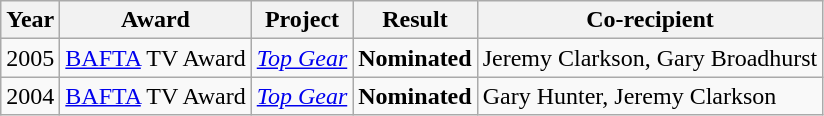<table class=wikitable>
<tr>
<th>Year</th>
<th>Award</th>
<th>Project</th>
<th>Result</th>
<th>Co-recipient</th>
</tr>
<tr>
<td rowspan=1>2005</td>
<td><a href='#'>BAFTA</a> TV Award</td>
<td><em><a href='#'>Top Gear</a></em></td>
<td><strong>Nominated</strong></td>
<td>Jeremy Clarkson, Gary Broadhurst</td>
</tr>
<tr>
<td rowspan=1>2004</td>
<td><a href='#'>BAFTA</a> TV Award</td>
<td><em><a href='#'>Top Gear</a></em></td>
<td><strong>Nominated</strong></td>
<td>Gary Hunter, Jeremy Clarkson</td>
</tr>
</table>
